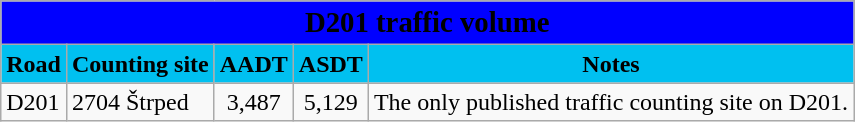<table class="wikitable">
<tr>
<td colspan=5 bgcolor=blue align=center style=margin-top:15><span><big><strong>D201 traffic volume</strong></big></span></td>
</tr>
<tr>
<td align=center bgcolor=00c0f0><strong>Road</strong></td>
<td align=center bgcolor=00c0f0><strong>Counting site</strong></td>
<td align=center bgcolor=00c0f0><strong>AADT</strong></td>
<td align=center bgcolor=00c0f0><strong>ASDT</strong></td>
<td align=center bgcolor=00c0f0><strong>Notes</strong></td>
</tr>
<tr>
<td> D201</td>
<td>2704 Štrped</td>
<td align=center>3,487</td>
<td align=center>5,129</td>
<td>The only published traffic counting site on D201.</td>
</tr>
</table>
